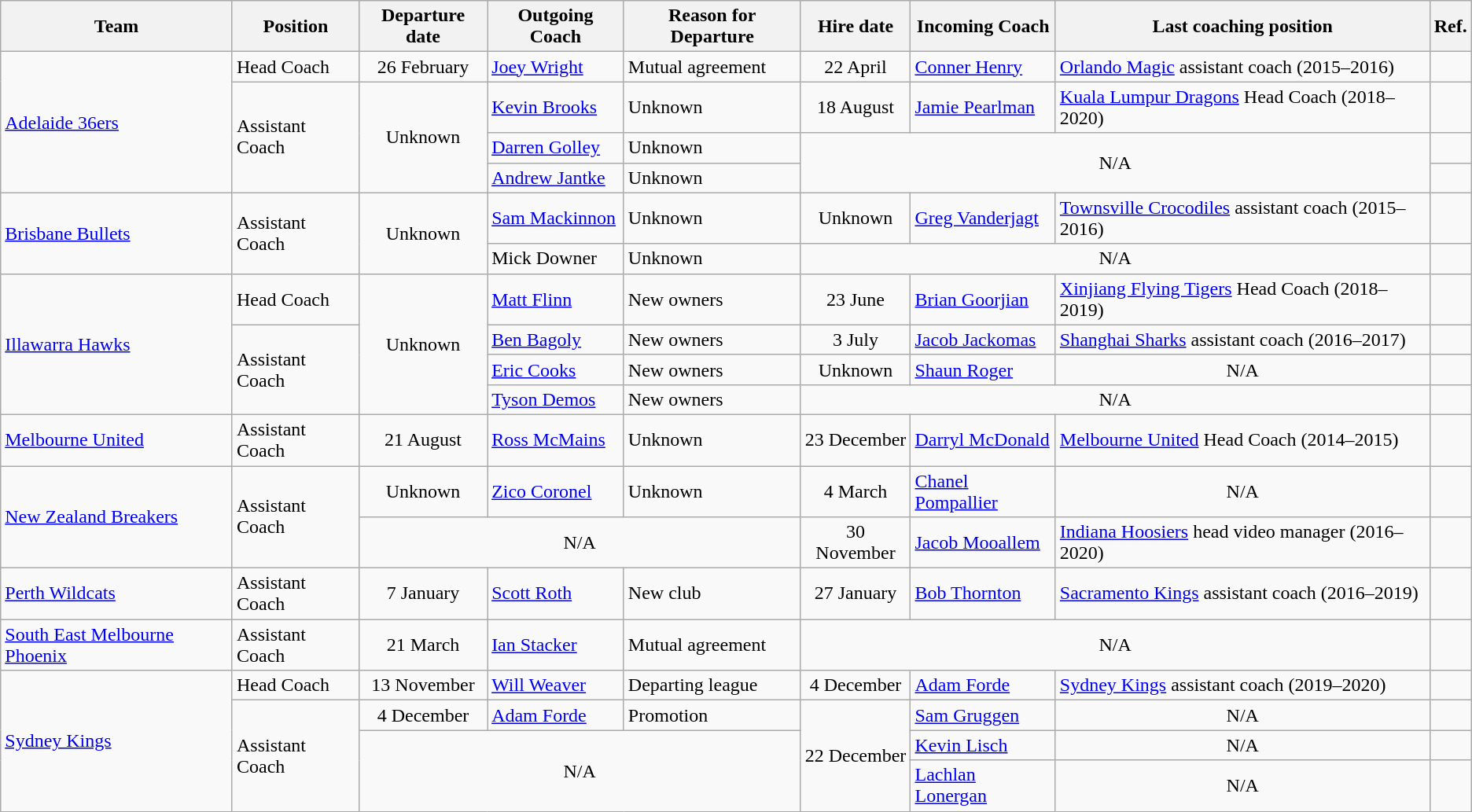<table class="wikitable sortable">
<tr>
<th>Team</th>
<th>Position</th>
<th>Departure date</th>
<th>Outgoing Coach</th>
<th>Reason for Departure</th>
<th>Hire date</th>
<th>Incoming Coach</th>
<th class="unsortable">Last coaching position</th>
<th class="unsortable">Ref.</th>
</tr>
<tr>
<td rowspan="4"><a href='#'>Adelaide 36ers</a></td>
<td>Head Coach</td>
<td align="center">26 February</td>
<td><a href='#'>Joey Wright</a></td>
<td>Mutual agreement</td>
<td align="center">22 April</td>
<td><a href='#'>Conner Henry</a></td>
<td><a href='#'>Orlando Magic</a> assistant coach (2015–2016)</td>
<td></td>
</tr>
<tr>
<td rowspan="3">Assistant Coach</td>
<td rowspan="3" align="center">Unknown</td>
<td><a href='#'>Kevin Brooks</a></td>
<td>Unknown</td>
<td align="center">18 August</td>
<td><a href='#'>Jamie Pearlman</a></td>
<td><a href='#'>Kuala Lumpur Dragons</a> Head Coach (2018–2020)</td>
<td></td>
</tr>
<tr>
<td><a href='#'>Darren Golley</a></td>
<td>Unknown</td>
<td colspan="3" rowspan="2" align="center">N/A</td>
<td></td>
</tr>
<tr>
<td><a href='#'>Andrew Jantke</a></td>
<td>Unknown</td>
<td></td>
</tr>
<tr>
<td rowspan="2"><a href='#'>Brisbane Bullets</a></td>
<td rowspan="2">Assistant Coach</td>
<td align="center" rowspan="2">Unknown</td>
<td><a href='#'>Sam Mackinnon</a></td>
<td>Unknown</td>
<td align="center">Unknown</td>
<td><a href='#'>Greg Vanderjagt</a></td>
<td><a href='#'>Townsville Crocodiles</a> assistant coach (2015–2016)</td>
<td></td>
</tr>
<tr>
<td>Mick Downer</td>
<td>Unknown</td>
<td align="center" colspan="3">N/A</td>
<td></td>
</tr>
<tr>
<td rowspan="4"><a href='#'>Illawarra Hawks</a></td>
<td>Head Coach</td>
<td rowspan="4" align="center">Unknown</td>
<td><a href='#'>Matt Flinn</a></td>
<td>New owners</td>
<td align="center">23 June</td>
<td><a href='#'>Brian Goorjian</a></td>
<td><a href='#'>Xinjiang Flying Tigers</a> Head Coach (2018–2019)</td>
<td></td>
</tr>
<tr>
<td rowspan="3">Assistant Coach</td>
<td><a href='#'>Ben Bagoly</a></td>
<td>New owners</td>
<td align="center">3 July</td>
<td><a href='#'>Jacob Jackomas</a></td>
<td><a href='#'>Shanghai Sharks</a> assistant coach (2016–2017)</td>
<td></td>
</tr>
<tr>
<td><a href='#'>Eric Cooks</a></td>
<td>New owners</td>
<td align="center">Unknown</td>
<td><a href='#'>Shaun Roger</a></td>
<td align="center">N/A</td>
<td></td>
</tr>
<tr>
<td><a href='#'>Tyson Demos</a></td>
<td>New owners</td>
<td colspan="3" align="center">N/A</td>
<td></td>
</tr>
<tr>
<td><a href='#'>Melbourne United</a></td>
<td>Assistant Coach</td>
<td align="center">21 August</td>
<td><a href='#'>Ross McMains</a></td>
<td>Unknown</td>
<td align="center">23 December</td>
<td><a href='#'>Darryl McDonald</a></td>
<td><a href='#'>Melbourne United</a> Head Coach (2014–2015)</td>
<td></td>
</tr>
<tr>
<td rowspan="2"><a href='#'>New Zealand Breakers</a></td>
<td rowspan="2">Assistant Coach</td>
<td align="center">Unknown</td>
<td><a href='#'>Zico Coronel</a></td>
<td>Unknown</td>
<td align="center">4 March</td>
<td><a href='#'>Chanel Pompallier</a></td>
<td align="center">N/A</td>
<td></td>
</tr>
<tr>
<td colspan="3" align="center">N/A</td>
<td align="center">30 November</td>
<td><a href='#'>Jacob Mooallem</a></td>
<td><a href='#'>Indiana Hoosiers</a> head video manager (2016–2020)</td>
<td></td>
</tr>
<tr>
<td><a href='#'>Perth Wildcats</a></td>
<td>Assistant Coach</td>
<td align="center">7 January</td>
<td><a href='#'>Scott Roth</a></td>
<td>New club</td>
<td align="center">27 January</td>
<td><a href='#'>Bob Thornton</a></td>
<td><a href='#'>Sacramento Kings</a> assistant coach (2016–2019)</td>
<td></td>
</tr>
<tr>
<td><a href='#'>South East Melbourne Phoenix</a></td>
<td>Assistant Coach</td>
<td align="center">21 March</td>
<td><a href='#'>Ian Stacker</a></td>
<td>Mutual agreement</td>
<td colspan="3" align="center">N/A</td>
<td></td>
</tr>
<tr>
<td rowspan="4"><a href='#'>Sydney Kings</a></td>
<td>Head Coach</td>
<td align="center">13 November</td>
<td><a href='#'>Will Weaver</a></td>
<td>Departing league</td>
<td align="center">4 December</td>
<td><a href='#'>Adam Forde</a></td>
<td><a href='#'>Sydney Kings</a> assistant coach (2019–2020)</td>
<td></td>
</tr>
<tr>
<td rowspan="3">Assistant Coach</td>
<td align="center">4 December</td>
<td><a href='#'>Adam Forde</a></td>
<td>Promotion</td>
<td rowspan="3" align="center">22 December</td>
<td><a href='#'>Sam Gruggen</a></td>
<td align="center">N/A</td>
<td></td>
</tr>
<tr>
<td align="center" colspan="3" rowspan="2">N/A</td>
<td><a href='#'>Kevin Lisch</a></td>
<td align="center">N/A</td>
<td></td>
</tr>
<tr>
<td><a href='#'>Lachlan Lonergan</a></td>
<td align="center">N/A</td>
<td></td>
</tr>
</table>
